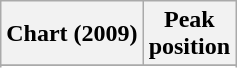<table class="wikitable">
<tr>
<th>Chart (2009)</th>
<th>Peak<br>position</th>
</tr>
<tr>
</tr>
<tr>
</tr>
</table>
